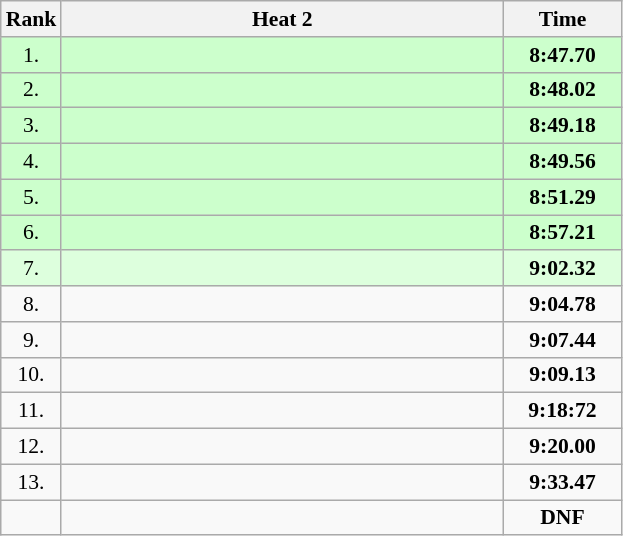<table class="wikitable" style="border-collapse: collapse; font-size: 90%;">
<tr>
<th>Rank</th>
<th style="width: 20em">Heat 2</th>
<th style="width: 5em">Time</th>
</tr>
<tr style="background:#ccffcc;">
<td align="center">1.</td>
<td></td>
<td align="center"><strong>8:47.70</strong></td>
</tr>
<tr style="background:#ccffcc;">
<td align="center">2.</td>
<td></td>
<td align="center"><strong>8:48.02</strong></td>
</tr>
<tr style="background:#ccffcc;">
<td align="center">3.</td>
<td></td>
<td align="center"><strong>8:49.18</strong></td>
</tr>
<tr style="background:#ccffcc;">
<td align="center">4.</td>
<td></td>
<td align="center"><strong>8:49.56</strong></td>
</tr>
<tr style="background:#ccffcc;">
<td align="center">5.</td>
<td></td>
<td align="center"><strong>8:51.29</strong></td>
</tr>
<tr style="background:#ccffcc;">
<td align="center">6.</td>
<td></td>
<td align="center"><strong>8:57.21</strong></td>
</tr>
<tr style="background:#ddffdd;">
<td align="center">7.</td>
<td></td>
<td align="center"><strong>9:02.32</strong></td>
</tr>
<tr>
<td align="center">8.</td>
<td></td>
<td align="center"><strong>9:04.78</strong></td>
</tr>
<tr>
<td align="center">9.</td>
<td></td>
<td align="center"><strong>9:07.44</strong></td>
</tr>
<tr>
<td align="center">10.</td>
<td></td>
<td align="center"><strong>9:09.13</strong></td>
</tr>
<tr>
<td align="center">11.</td>
<td></td>
<td align="center"><strong>9:18:72</strong></td>
</tr>
<tr>
<td align="center">12.</td>
<td></td>
<td align="center"><strong>9:20.00</strong></td>
</tr>
<tr>
<td align="center">13.</td>
<td></td>
<td align="center"><strong>9:33.47</strong></td>
</tr>
<tr>
<td align="center"></td>
<td></td>
<td align="center"><strong>DNF</strong></td>
</tr>
</table>
